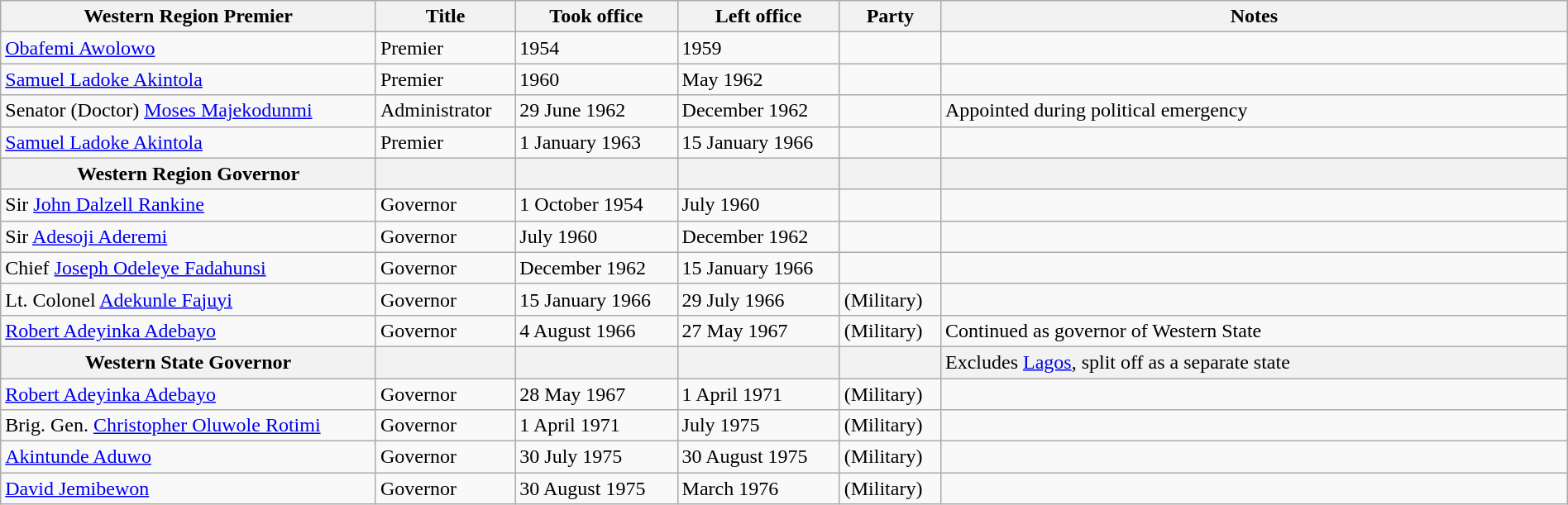<table class="wikitable" border="1" style="width:100%; margin:auto; text-align:left">
<tr>
<th>Western Region Premier</th>
<th>Title</th>
<th>Took office</th>
<th>Left office</th>
<th>Party</th>
<th width="40%">Notes</th>
</tr>
<tr -valign="top">
<td><a href='#'>Obafemi Awolowo</a></td>
<td>Premier</td>
<td>1954</td>
<td>1959</td>
<td></td>
<td></td>
</tr>
<tr -valign="top">
<td><a href='#'>Samuel Ladoke Akintola</a></td>
<td>Premier</td>
<td>1960</td>
<td>May 1962</td>
<td></td>
<td></td>
</tr>
<tr -valign="top">
<td>Senator (Doctor) <a href='#'>Moses Majekodunmi</a></td>
<td>Administrator</td>
<td>29 June 1962</td>
<td>December 1962</td>
<td></td>
<td>Appointed during political emergency</td>
</tr>
<tr -valign="top">
<td><a href='#'>Samuel Ladoke Akintola</a></td>
<td>Premier</td>
<td>1 January 1963</td>
<td>15 January 1966</td>
<td></td>
<td></td>
</tr>
<tr>
<th>Western Region Governor</th>
<th></th>
<th></th>
<th></th>
<th></th>
<th></th>
</tr>
<tr -valign="top">
<td>Sir <a href='#'>John Dalzell Rankine</a></td>
<td>Governor</td>
<td>1 October 1954</td>
<td>July 1960</td>
<td></td>
<td></td>
</tr>
<tr -valign="top">
<td>Sir <a href='#'>Adesoji Aderemi</a></td>
<td>Governor</td>
<td>July 1960</td>
<td>December 1962</td>
<td></td>
<td></td>
</tr>
<tr -valign="top">
<td>Chief <a href='#'>Joseph Odeleye Fadahunsi</a></td>
<td>Governor</td>
<td>December 1962</td>
<td>15 January 1966</td>
<td></td>
<td></td>
</tr>
<tr -valign="top">
<td>Lt. Colonel <a href='#'>Adekunle Fajuyi</a></td>
<td>Governor</td>
<td>15 January 1966</td>
<td>29 July 1966</td>
<td>(Military)</td>
<td></td>
</tr>
<tr -valign="top">
<td><a href='#'>Robert Adeyinka Adebayo</a></td>
<td>Governor</td>
<td>4 August 1966</td>
<td>27 May 1967</td>
<td>(Military)</td>
<td>Continued as governor of Western State</td>
</tr>
<tr>
<th>Western State Governor</th>
<th></th>
<th></th>
<th></th>
<th></th>
<th style="text-align:left; font-weight:normal">Excludes <a href='#'>Lagos</a>, split off as a separate state</th>
</tr>
<tr -valign="top">
<td><a href='#'>Robert Adeyinka Adebayo</a></td>
<td>Governor</td>
<td>28 May 1967</td>
<td>1 April 1971</td>
<td>(Military)</td>
<td></td>
</tr>
<tr -valign="top">
<td>Brig. Gen. <a href='#'>Christopher Oluwole Rotimi</a></td>
<td>Governor</td>
<td>1 April 1971</td>
<td>July 1975</td>
<td>(Military)</td>
<td></td>
</tr>
<tr -valign="top">
<td><a href='#'>Akintunde Aduwo</a></td>
<td>Governor</td>
<td>30 July 1975</td>
<td>30 August 1975</td>
<td>(Military)</td>
<td></td>
</tr>
<tr -valign="top">
<td><a href='#'>David Jemibewon</a></td>
<td>Governor</td>
<td>30 August 1975</td>
<td>March 1976</td>
<td>(Military)</td>
<td></td>
</tr>
</table>
